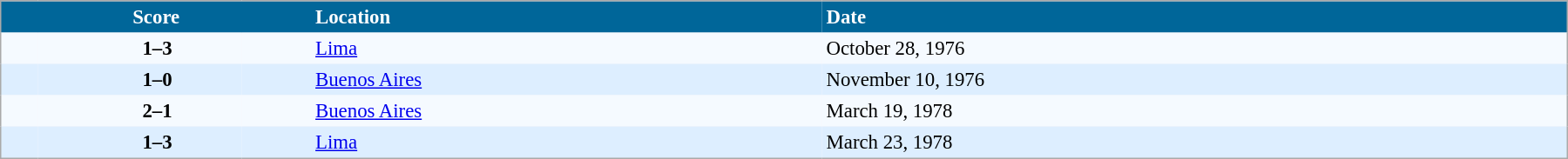<table align=center cellpadding="3" cellspacing="0" style="background: #f9f9f9; border: 1px #aaa solid; border-collapse: collapse; font-size: 95%;" width=95%>
<tr bgcolor=#006699 style="color:white;">
<th colspan=5>Score</th>
<td><strong>Location</strong></td>
<td><strong>Date</strong></td>
</tr>
<tr bgcolor=#F5FAFF>
<th></th>
<td align="center"></td>
<td align="center"><strong>1–3</strong></td>
<td align="center"></td>
<th></th>
<td><a href='#'>Lima</a></td>
<td>October 28, 1976</td>
</tr>
<tr bgcolor=#ddeeff>
<th></th>
<td align="center"></td>
<td align="center"><strong>1–0</strong></td>
<td align="center"></td>
<th></th>
<td><a href='#'>Buenos Aires</a></td>
<td>November 10, 1976</td>
</tr>
<tr bgcolor=#F5FAFF>
<th></th>
<td align="center"></td>
<td align="center"><strong>2–1</strong></td>
<td align="center"></td>
<th></th>
<td><a href='#'>Buenos Aires</a></td>
<td>March 19, 1978</td>
</tr>
<tr bgcolor=#ddeeff>
<th></th>
<td align="center"></td>
<td align="center"><strong>1–3</strong></td>
<td align="center"></td>
<th></th>
<td><a href='#'>Lima</a></td>
<td>March 23, 1978</td>
</tr>
</table>
